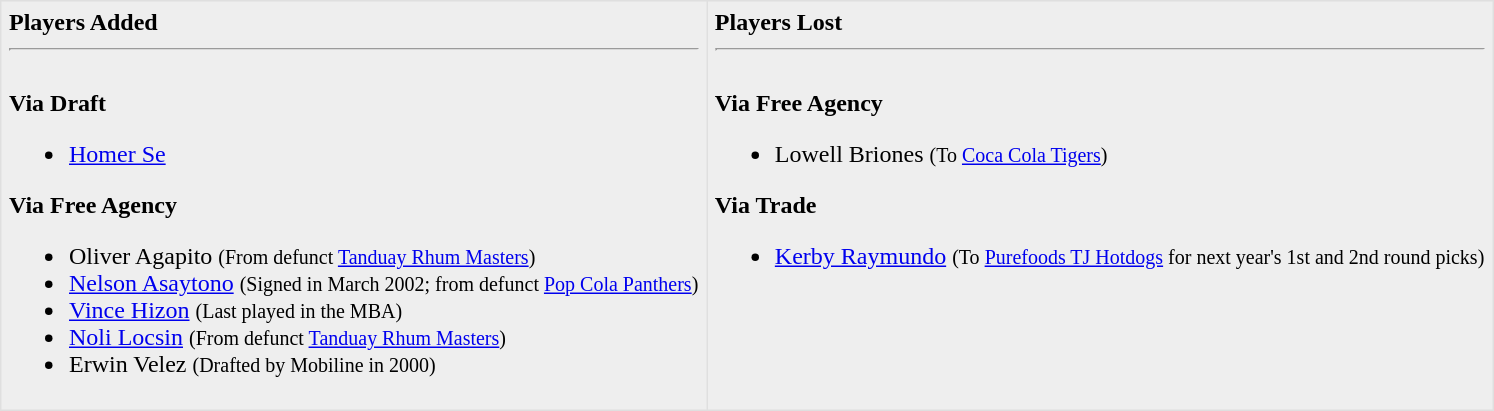<table border=1 style="border-collapse:collapse; background-color:#eeeeee" bordercolor="#DFDFDF" cellpadding="5">
<tr>
<td valign="top"><strong>Players Added</strong> <hr><br><strong>Via Draft</strong><ul><li><a href='#'>Homer Se</a></li></ul><strong>Via Free Agency</strong><ul><li>Oliver Agapito <small>(From defunct <a href='#'>Tanduay Rhum Masters</a>)</small></li><li><a href='#'>Nelson Asaytono</a> <small>(Signed in March 2002; from defunct <a href='#'>Pop Cola Panthers</a>)</small></li><li><a href='#'>Vince Hizon</a> <small>(Last played in the MBA)</small></li><li><a href='#'>Noli Locsin</a> <small>(From defunct <a href='#'>Tanduay Rhum Masters</a>)</small></li><li>Erwin Velez <small>(Drafted by Mobiline in 2000)</small></li></ul></td>
<td valign="top"><strong>Players Lost</strong> <hr><br><strong>Via Free Agency</strong><ul><li>Lowell Briones <small>(To <a href='#'>Coca Cola Tigers</a>)</small></li></ul><strong>Via Trade</strong><ul><li><a href='#'>Kerby Raymundo</a> <small>(To <a href='#'>Purefoods TJ Hotdogs</a> for next year's 1st and 2nd round picks)</small></li></ul></td>
</tr>
</table>
